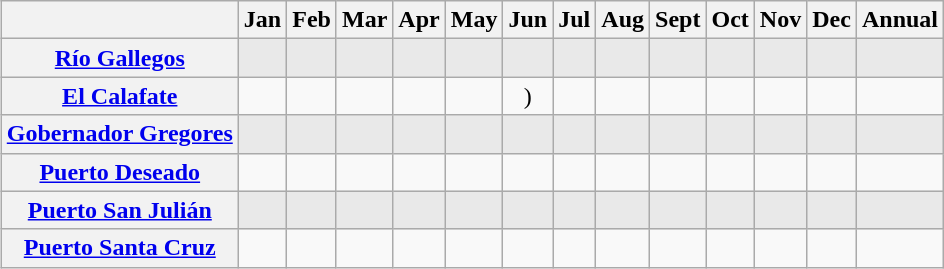<table class="wikitable sortable collapsible collapsed" cellpadding=0 cellspacing=2 align="left" style=" margin:1em; padding:0.5em; text-align:left; margin-left:3px; font-size:100%">
<tr align="center">
<th></th>
<th>Jan</th>
<th>Feb</th>
<th>Mar</th>
<th>Apr</th>
<th>May</th>
<th>Jun</th>
<th>Jul</th>
<th>Aug</th>
<th>Sept</th>
<th>Oct</th>
<th>Nov</th>
<th>Dec</th>
<th>Annual</th>
</tr>
<tr align="center" bgcolor="#e9e9e9">
<th align="left"><a href='#'>Río Gallegos</a></th>
<td></td>
<td></td>
<td></td>
<td></td>
<td></td>
<td></td>
<td></td>
<td></td>
<td></td>
<td></td>
<td></td>
<td></td>
<td></td>
</tr>
<tr align="center">
<th align="left"><a href='#'>El Calafate</a></th>
<td></td>
<td></td>
<td></td>
<td></td>
<td></td>
<td>)</td>
<td></td>
<td></td>
<td></td>
<td></td>
<td></td>
<td></td>
<td></td>
</tr>
<tr align="center" bgcolor="#e9e9e9">
<th align="left"><a href='#'>Gobernador Gregores</a></th>
<td></td>
<td></td>
<td></td>
<td></td>
<td></td>
<td></td>
<td></td>
<td></td>
<td></td>
<td></td>
<td></td>
<td></td>
<td></td>
</tr>
<tr align="center">
<th align="left"><a href='#'>Puerto Deseado</a></th>
<td></td>
<td></td>
<td></td>
<td></td>
<td></td>
<td></td>
<td></td>
<td></td>
<td></td>
<td></td>
<td></td>
<td></td>
<td></td>
</tr>
<tr align="center" bgcolor="#e9e9e9">
<th align="left"><a href='#'>Puerto San Julián</a></th>
<td></td>
<td></td>
<td></td>
<td></td>
<td></td>
<td></td>
<td></td>
<td></td>
<td></td>
<td></td>
<td></td>
<td></td>
<td></td>
</tr>
<tr align="center">
<th align="left"><a href='#'>Puerto Santa Cruz</a></th>
<td></td>
<td></td>
<td></td>
<td></td>
<td></td>
<td></td>
<td></td>
<td></td>
<td></td>
<td></td>
<td></td>
<td></td>
<td></td>
</tr>
</table>
